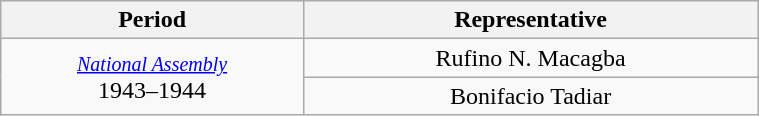<table class="wikitable" style="text-align:center; width:40%;">
<tr>
<th width="40%">Period</th>
<th>Representative</th>
</tr>
<tr>
<td rowspan="2"><small><a href='#'><em>National Assembly</em></a></small><br>1943–1944</td>
<td>Rufino N. Macagba</td>
</tr>
<tr>
<td>Bonifacio Tadiar</td>
</tr>
</table>
